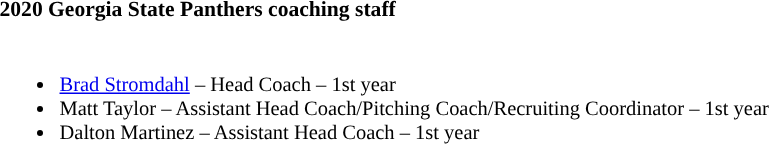<table class="toccolours" style="text-align: left; font-size:90%;">
<tr>
<th colspan="9">2020 Georgia State Panthers coaching staff</th>
</tr>
<tr>
<td style="font-size: 95%;" valign="top"><br><ul><li><a href='#'>Brad Stromdahl</a> – Head Coach – 1st year</li><li>Matt Taylor – Assistant Head Coach/Pitching Coach/Recruiting Coordinator – 1st year</li><li>Dalton Martinez – Assistant Head Coach – 1st year</li></ul></td>
</tr>
</table>
